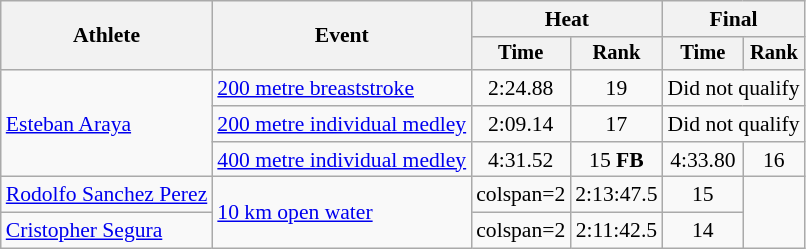<table class=wikitable style="font-size:90%">
<tr>
<th rowspan="2">Athlete</th>
<th rowspan="2">Event</th>
<th colspan="2">Heat</th>
<th colspan="2">Final</th>
</tr>
<tr style="font-size:95%">
<th>Time</th>
<th>Rank</th>
<th>Time</th>
<th>Rank</th>
</tr>
<tr align=center>
<td align=left rowspan="3"><a href='#'>Esteban Araya</a></td>
<td align=left><a href='#'>200 metre breaststroke</a></td>
<td>2:24.88</td>
<td>19</td>
<td colspan=2>Did not qualify</td>
</tr>
<tr align=center>
<td align=left><a href='#'>200 metre individual medley</a></td>
<td>2:09.14</td>
<td>17</td>
<td colspan=2>Did not qualify</td>
</tr>
<tr align=center>
<td align=left><a href='#'>400 metre individual medley</a></td>
<td>4:31.52</td>
<td>15 <strong>FB</strong></td>
<td>4:33.80</td>
<td>16</td>
</tr>
<tr align=center>
<td align=left><a href='#'>Rodolfo Sanchez Perez</a></td>
<td align=left rowspan=2><a href='#'>10 km open water</a></td>
<td>colspan=2 </td>
<td>2:13:47.5</td>
<td>15</td>
</tr>
<tr align=center>
<td align=left><a href='#'>Cristopher Segura</a></td>
<td>colspan=2 </td>
<td>2:11:42.5</td>
<td>14</td>
</tr>
</table>
